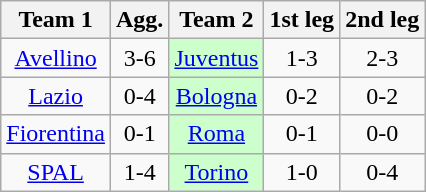<table class="wikitable" style="text-align: center">
<tr>
<th>Team 1</th>
<th>Agg.</th>
<th>Team 2</th>
<th>1st leg</th>
<th>2nd leg</th>
</tr>
<tr>
<td><a href='#'>Avellino</a></td>
<td>3-6</td>
<td bgcolor="ccffcc"><a href='#'>Juventus</a></td>
<td>1-3</td>
<td>2-3</td>
</tr>
<tr>
<td><a href='#'>Lazio</a></td>
<td>0-4</td>
<td bgcolor="ccffcc"><a href='#'>Bologna</a></td>
<td>0-2</td>
<td>0-2</td>
</tr>
<tr>
<td><a href='#'>Fiorentina</a></td>
<td>0-1</td>
<td bgcolor="ccffcc"><a href='#'>Roma</a></td>
<td>0-1</td>
<td>0-0</td>
</tr>
<tr>
<td><a href='#'>SPAL</a></td>
<td>1-4</td>
<td bgcolor="ccffcc"><a href='#'>Torino</a></td>
<td>1-0</td>
<td>0-4</td>
</tr>
</table>
